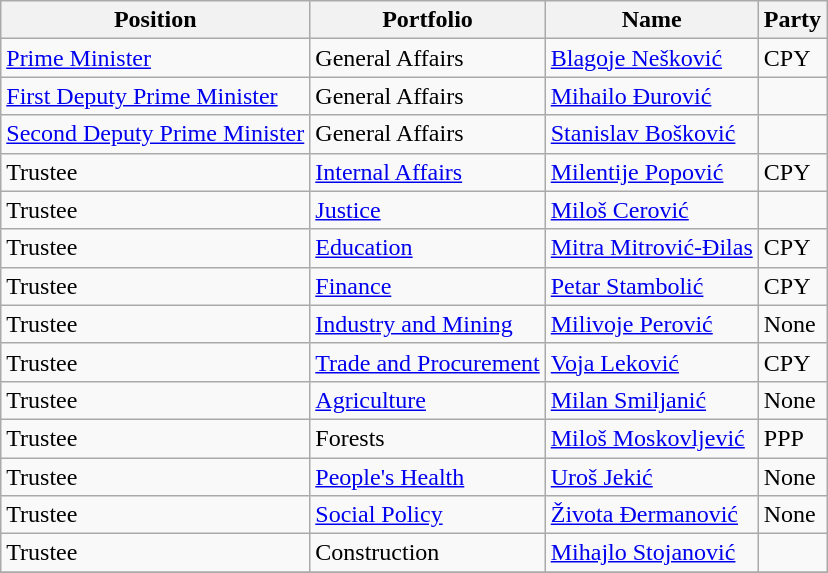<table class="wikitable">
<tr>
<th colspan="1" bgcolor="#EEEEEE">Position</th>
<th colspan="1" bgcolor="#EEEEEE">Portfolio</th>
<th colspan="1" bgcolor="#EEEEEE">Name</th>
<th colspan="1" bgcolor="#EEEEEE">Party</th>
</tr>
<tr>
<td><a href='#'>Prime Minister</a></td>
<td>General Affairs</td>
<td><a href='#'>Blagoje Nešković</a></td>
<td>CPY</td>
</tr>
<tr>
<td><a href='#'>First Deputy Prime Minister</a></td>
<td>General Affairs</td>
<td><a href='#'>Mihailo Đurović</a></td>
<td></td>
</tr>
<tr>
<td><a href='#'>Second Deputy Prime Minister</a></td>
<td>General Affairs</td>
<td><a href='#'>Stanislav Bošković</a></td>
<td></td>
</tr>
<tr>
<td>Trustee</td>
<td><a href='#'>Internal Affairs</a></td>
<td><a href='#'>Milentije Popović</a></td>
<td>CPY</td>
</tr>
<tr>
<td>Trustee</td>
<td><a href='#'>Justice</a></td>
<td><a href='#'>Miloš Cerović</a></td>
<td></td>
</tr>
<tr>
<td>Trustee</td>
<td><a href='#'>Education</a></td>
<td><a href='#'>Mitra Mitrović-Đilas</a></td>
<td>CPY</td>
</tr>
<tr>
<td>Trustee</td>
<td><a href='#'>Finance</a></td>
<td><a href='#'>Petar Stambolić</a></td>
<td>CPY</td>
</tr>
<tr>
<td>Trustee</td>
<td><a href='#'>Industry and Mining</a></td>
<td><a href='#'>Milivoje Perović</a></td>
<td>None</td>
</tr>
<tr>
<td>Trustee</td>
<td><a href='#'>Trade and Procurement</a></td>
<td><a href='#'>Voja Leković</a></td>
<td>CPY</td>
</tr>
<tr>
<td>Trustee</td>
<td><a href='#'>Agriculture</a></td>
<td><a href='#'>Milan Smiljanić</a></td>
<td>None</td>
</tr>
<tr>
<td>Trustee</td>
<td>Forests</td>
<td><a href='#'>Miloš Moskovljević</a></td>
<td>PPP</td>
</tr>
<tr>
<td>Trustee</td>
<td><a href='#'>People's Health</a></td>
<td><a href='#'>Uroš Jekić</a></td>
<td>None</td>
</tr>
<tr>
<td>Trustee</td>
<td><a href='#'>Social Policy</a></td>
<td><a href='#'>Života Đermanović</a></td>
<td>None</td>
</tr>
<tr>
<td>Trustee</td>
<td>Construction</td>
<td><a href='#'>Mihajlo Stojanović</a></td>
<td></td>
</tr>
<tr>
</tr>
</table>
